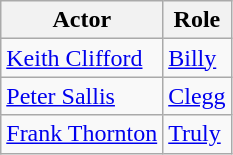<table class="wikitable">
<tr>
<th>Actor</th>
<th>Role</th>
</tr>
<tr>
<td><a href='#'>Keith Clifford</a></td>
<td><a href='#'>Billy</a></td>
</tr>
<tr>
<td><a href='#'>Peter Sallis</a></td>
<td><a href='#'>Clegg</a></td>
</tr>
<tr>
<td><a href='#'>Frank Thornton</a></td>
<td><a href='#'>Truly</a></td>
</tr>
</table>
